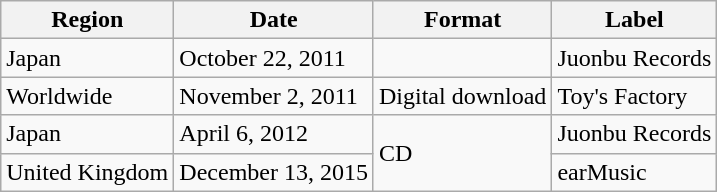<table class="wikitable plainrowheaders">
<tr>
<th scope="col">Region</th>
<th scope="col">Date</th>
<th scope="col">Format</th>
<th scope="col">Label</th>
</tr>
<tr>
<td>Japan</td>
<td>October 22, 2011</td>
<td></td>
<td>Juonbu Records</td>
</tr>
<tr>
<td>Worldwide</td>
<td>November 2, 2011</td>
<td>Digital download</td>
<td>Toy's Factory</td>
</tr>
<tr>
<td>Japan</td>
<td>April 6, 2012</td>
<td rowspan="2">CD</td>
<td>Juonbu Records</td>
</tr>
<tr>
<td>United Kingdom</td>
<td>December 13, 2015</td>
<td>earMusic</td>
</tr>
</table>
